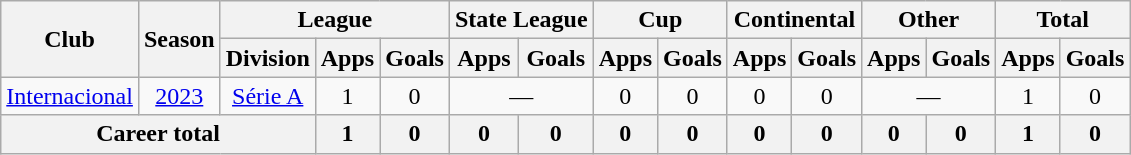<table class="wikitable" style="text-align: center">
<tr>
<th rowspan="2">Club</th>
<th rowspan="2">Season</th>
<th colspan="3">League</th>
<th colspan="2">State League</th>
<th colspan="2">Cup</th>
<th colspan="2">Continental</th>
<th colspan="2">Other</th>
<th colspan="2">Total</th>
</tr>
<tr>
<th>Division</th>
<th>Apps</th>
<th>Goals</th>
<th>Apps</th>
<th>Goals</th>
<th>Apps</th>
<th>Goals</th>
<th>Apps</th>
<th>Goals</th>
<th>Apps</th>
<th>Goals</th>
<th>Apps</th>
<th>Goals</th>
</tr>
<tr>
<td><a href='#'>Internacional</a></td>
<td><a href='#'>2023</a></td>
<td><a href='#'>Série A</a></td>
<td>1</td>
<td>0</td>
<td colspan="2">—</td>
<td>0</td>
<td>0</td>
<td>0</td>
<td>0</td>
<td colspan="2">—</td>
<td>1</td>
<td>0</td>
</tr>
<tr>
<th colspan="3"><strong>Career total</strong></th>
<th>1</th>
<th>0</th>
<th>0</th>
<th>0</th>
<th>0</th>
<th>0</th>
<th>0</th>
<th>0</th>
<th>0</th>
<th>0</th>
<th>1</th>
<th>0</th>
</tr>
</table>
